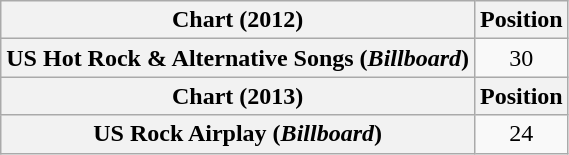<table class="wikitable plainrowheaders" style="text-align:center">
<tr>
<th scope="col">Chart (2012)</th>
<th scope="col">Position</th>
</tr>
<tr>
<th scope="row">US Hot Rock & Alternative Songs (<em>Billboard</em>)</th>
<td>30</td>
</tr>
<tr>
<th scope="col">Chart (2013)</th>
<th scope="col">Position</th>
</tr>
<tr>
<th scope="row">US Rock Airplay (<em>Billboard</em>)</th>
<td>24</td>
</tr>
</table>
